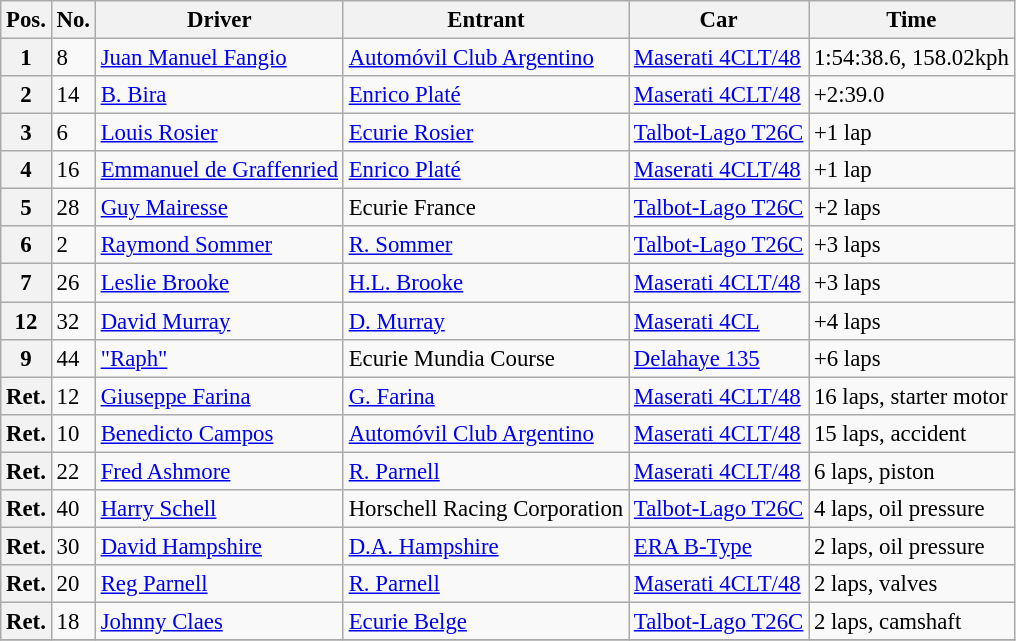<table class="wikitable" style="font-size: 95%;">
<tr>
<th>Pos.</th>
<th>No.</th>
<th>Driver</th>
<th>Entrant</th>
<th>Car</th>
<th>Time</th>
</tr>
<tr>
<th>1</th>
<td>8</td>
<td> <a href='#'>Juan Manuel Fangio</a></td>
<td><a href='#'>Automóvil Club Argentino</a></td>
<td><a href='#'>Maserati 4CLT/48</a></td>
<td>1:54:38.6, 158.02kph</td>
</tr>
<tr>
<th>2</th>
<td>14</td>
<td> <a href='#'>B. Bira</a></td>
<td><a href='#'>Enrico Platé</a></td>
<td><a href='#'>Maserati 4CLT/48</a></td>
<td>+2:39.0</td>
</tr>
<tr>
<th>3</th>
<td>6</td>
<td> <a href='#'>Louis Rosier</a></td>
<td><a href='#'>Ecurie Rosier</a></td>
<td><a href='#'>Talbot-Lago T26C</a></td>
<td>+1 lap</td>
</tr>
<tr>
<th>4</th>
<td>16</td>
<td> <a href='#'>Emmanuel de Graffenried</a></td>
<td><a href='#'>Enrico Platé</a></td>
<td><a href='#'>Maserati 4CLT/48</a></td>
<td>+1 lap</td>
</tr>
<tr>
<th>5</th>
<td>28</td>
<td> <a href='#'>Guy Mairesse</a></td>
<td>Ecurie France</td>
<td><a href='#'>Talbot-Lago T26C</a></td>
<td>+2 laps</td>
</tr>
<tr>
<th>6</th>
<td>2</td>
<td> <a href='#'>Raymond Sommer</a></td>
<td><a href='#'>R. Sommer</a></td>
<td><a href='#'>Talbot-Lago T26C</a></td>
<td>+3 laps</td>
</tr>
<tr>
<th>7</th>
<td>26</td>
<td> <a href='#'>Leslie Brooke</a></td>
<td><a href='#'>H.L. Brooke</a></td>
<td><a href='#'>Maserati 4CLT/48</a></td>
<td>+3 laps</td>
</tr>
<tr>
<th>12</th>
<td>32</td>
<td> <a href='#'>David Murray</a></td>
<td><a href='#'>D. Murray</a></td>
<td><a href='#'>Maserati 4CL</a></td>
<td>+4 laps</td>
</tr>
<tr>
<th>9</th>
<td>44</td>
<td> <a href='#'>"Raph"</a></td>
<td>Ecurie Mundia Course</td>
<td><a href='#'>Delahaye 135</a></td>
<td>+6 laps</td>
</tr>
<tr>
<th>Ret.</th>
<td>12</td>
<td> <a href='#'>Giuseppe Farina</a></td>
<td><a href='#'>G. Farina</a></td>
<td><a href='#'>Maserati 4CLT/48</a></td>
<td>16 laps, starter motor</td>
</tr>
<tr>
<th>Ret.</th>
<td>10</td>
<td> <a href='#'>Benedicto Campos</a></td>
<td><a href='#'>Automóvil Club Argentino</a></td>
<td><a href='#'>Maserati 4CLT/48</a></td>
<td>15 laps, accident</td>
</tr>
<tr>
<th>Ret.</th>
<td>22</td>
<td> <a href='#'>Fred Ashmore</a></td>
<td><a href='#'>R. Parnell</a></td>
<td><a href='#'>Maserati 4CLT/48</a></td>
<td>6 laps, piston</td>
</tr>
<tr>
<th>Ret.</th>
<td>40</td>
<td> <a href='#'>Harry Schell</a></td>
<td>Horschell Racing Corporation</td>
<td><a href='#'>Talbot-Lago T26C</a></td>
<td>4 laps, oil pressure</td>
</tr>
<tr>
<th>Ret.</th>
<td>30</td>
<td> <a href='#'>David Hampshire</a></td>
<td><a href='#'>D.A. Hampshire</a></td>
<td><a href='#'>ERA B-Type</a></td>
<td>2 laps, oil pressure</td>
</tr>
<tr>
<th>Ret.</th>
<td>20</td>
<td> <a href='#'>Reg Parnell</a></td>
<td><a href='#'>R. Parnell</a></td>
<td><a href='#'>Maserati 4CLT/48</a></td>
<td>2 laps, valves</td>
</tr>
<tr>
<th>Ret.</th>
<td>18</td>
<td> <a href='#'>Johnny Claes</a></td>
<td><a href='#'>Ecurie Belge</a></td>
<td><a href='#'>Talbot-Lago T26C</a></td>
<td>2 laps, camshaft</td>
</tr>
<tr>
</tr>
</table>
